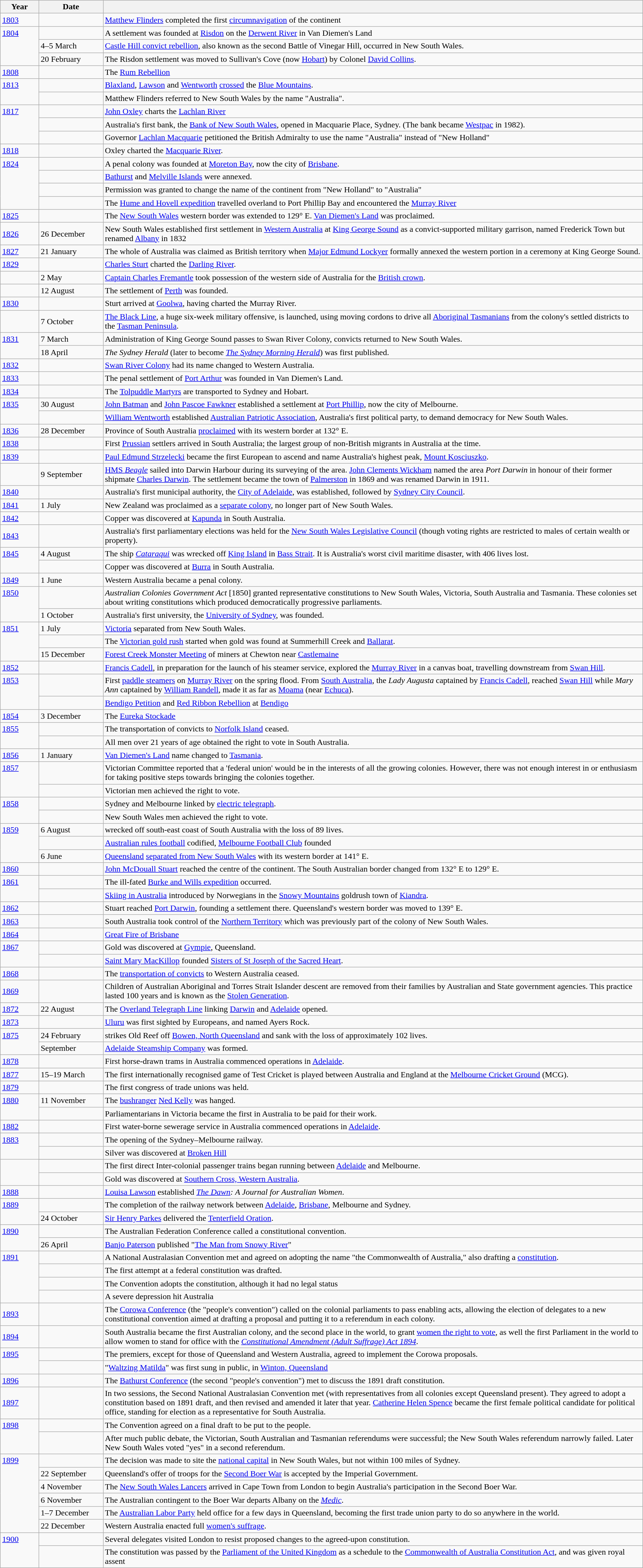<table class="wikitable">
<tr>
<th style="width:6%">Year</th>
<th style="width:10%">Date</th>
<th></th>
</tr>
<tr>
<td><a href='#'>1803</a></td>
<td></td>
<td><a href='#'>Matthew Flinders</a> completed the first <a href='#'>circumnavigation</a> of the continent</td>
</tr>
<tr>
<td rowspan="3" style="vertical-align:top;"><a href='#'>1804</a></td>
<td></td>
<td>A settlement was founded at <a href='#'>Risdon</a> on the <a href='#'>Derwent River</a> in Van Diemen's Land</td>
</tr>
<tr>
<td>4–5 March</td>
<td><a href='#'>Castle Hill convict rebellion</a>, also known as the second Battle of Vinegar Hill, occurred in New South Wales.</td>
</tr>
<tr>
<td>20 February</td>
<td>The Risdon settlement was moved to Sullivan's Cove (now <a href='#'>Hobart</a>) by Colonel <a href='#'>David Collins</a>.</td>
</tr>
<tr>
<td><a href='#'>1808</a></td>
<td></td>
<td>The <a href='#'>Rum Rebellion</a></td>
</tr>
<tr>
<td rowspan="2" style="vertical-align:top;"><a href='#'>1813</a></td>
<td></td>
<td><a href='#'>Blaxland</a>, <a href='#'>Lawson</a> and <a href='#'>Wentworth</a> <a href='#'>crossed</a> the <a href='#'>Blue Mountains</a>.</td>
</tr>
<tr>
<td></td>
<td>Matthew Flinders referred to New South Wales by the name "Australia".</td>
</tr>
<tr>
<td rowspan="3" style="vertical-align:top;"><a href='#'>1817</a></td>
<td></td>
<td><a href='#'>John Oxley</a> charts the <a href='#'>Lachlan River</a></td>
</tr>
<tr>
<td></td>
<td>Australia's first bank, the <a href='#'>Bank of New South Wales</a>, opened in Macquarie Place, Sydney. (The bank became <a href='#'>Westpac</a> in 1982).</td>
</tr>
<tr>
<td></td>
<td>Governor <a href='#'>Lachlan Macquarie</a> petitioned the British Admiralty to use the name "Australia" instead of "New Holland"</td>
</tr>
<tr>
<td><a href='#'>1818</a></td>
<td></td>
<td>Oxley charted the <a href='#'>Macquarie River</a>.</td>
</tr>
<tr>
<td rowspan="4" style="vertical-align:top;"><a href='#'>1824</a></td>
<td></td>
<td>A penal colony was founded at <a href='#'>Moreton Bay</a>, now the city of <a href='#'>Brisbane</a>.</td>
</tr>
<tr>
<td></td>
<td><a href='#'>Bathurst</a> and <a href='#'>Melville Islands</a> were annexed.</td>
</tr>
<tr>
<td></td>
<td>Permission was granted to change the name of the continent from "New Holland" to "Australia"</td>
</tr>
<tr>
<td></td>
<td>The <a href='#'>Hume and Hovell expedition</a> travelled overland to Port Phillip Bay and encountered the <a href='#'>Murray River</a></td>
</tr>
<tr>
<td><a href='#'>1825</a></td>
<td></td>
<td>The <a href='#'>New South Wales</a> western border was extended to 129° E. <a href='#'>Van Diemen's Land</a> was proclaimed.</td>
</tr>
<tr>
<td><a href='#'>1826</a></td>
<td>26 December</td>
<td>New South Wales established first settlement in <a href='#'>Western Australia</a> at <a href='#'>King George Sound</a> as a convict-supported military garrison, named Frederick Town but renamed <a href='#'>Albany</a> in 1832</td>
</tr>
<tr>
<td><a href='#'>1827</a></td>
<td>21 January</td>
<td>The whole of Australia was claimed as British territory when <a href='#'>Major Edmund Lockyer</a> formally annexed the western portion in a ceremony at King George Sound.</td>
</tr>
<tr>
<td><a href='#'>1829</a></td>
<td></td>
<td><a href='#'>Charles Sturt</a> charted the <a href='#'>Darling River</a>.</td>
</tr>
<tr>
<td></td>
<td>2 May</td>
<td><a href='#'>Captain Charles Fremantle</a> took possession of the western side of Australia for the <a href='#'>British crown</a>.</td>
</tr>
<tr>
<td></td>
<td>12 August</td>
<td>The settlement of <a href='#'>Perth</a> was founded.</td>
</tr>
<tr>
<td><a href='#'>1830</a></td>
<td></td>
<td>Sturt arrived at <a href='#'>Goolwa</a>, having charted the Murray River.</td>
</tr>
<tr>
<td></td>
<td>7 October</td>
<td><a href='#'>The Black Line</a>, a huge six-week military offensive, is launched, using moving cordons to drive all <a href='#'>Aboriginal Tasmanians</a> from the colony's settled districts to the <a href='#'>Tasman Peninsula</a>.</td>
</tr>
<tr>
<td rowspan="2" style="vertical-align:top;"><a href='#'>1831</a></td>
<td>7 March</td>
<td>Administration of King George Sound passes to Swan River Colony, convicts returned to New South Wales.</td>
</tr>
<tr>
<td>18 April</td>
<td><em>The Sydney Herald</em> (later to become <em><a href='#'>The Sydney Morning Herald</a></em>) was first published.</td>
</tr>
<tr>
<td><a href='#'>1832</a></td>
<td></td>
<td><a href='#'>Swan River Colony</a> had its name changed to Western Australia.</td>
</tr>
<tr>
<td><a href='#'>1833</a></td>
<td></td>
<td>The penal settlement of <a href='#'>Port Arthur</a> was founded in Van Diemen's Land.</td>
</tr>
<tr>
<td><a href='#'>1834</a></td>
<td></td>
<td>The <a href='#'>Tolpuddle Martyrs</a> are transported to Sydney and Hobart.</td>
</tr>
<tr>
<td rowspan="2" style="vertical-align:top;"><a href='#'>1835</a></td>
<td>30 August</td>
<td><a href='#'>John Batman</a> and <a href='#'>John Pascoe Fawkner</a> established a settlement at <a href='#'>Port Phillip</a>, now the city of Melbourne.</td>
</tr>
<tr>
<td></td>
<td><a href='#'>William Wentworth</a> established <a href='#'>Australian Patriotic Association</a>, Australia's first political party, to demand democracy for New South Wales.</td>
</tr>
<tr>
<td><a href='#'>1836</a></td>
<td>28 December</td>
<td>Province of South Australia <a href='#'>proclaimed</a> with its western border at 132° E.</td>
</tr>
<tr>
<td><a href='#'>1838</a></td>
<td></td>
<td>First <a href='#'>Prussian</a> settlers arrived in South Australia; the largest group of non-British migrants in Australia at the time.</td>
</tr>
<tr>
<td><a href='#'>1839</a></td>
<td></td>
<td><a href='#'>Paul Edmund Strzelecki</a> became the first European to ascend and name Australia's highest peak, <a href='#'>Mount Kosciuszko</a>.</td>
</tr>
<tr>
<td></td>
<td>9 September</td>
<td><a href='#'>HMS <em>Beagle</em></a> sailed into Darwin Harbour during its surveying of the area. <a href='#'>John Clements Wickham</a> named the area <em>Port Darwin</em> in honour of their former shipmate <a href='#'>Charles Darwin</a>. The settlement became the town of <a href='#'>Palmerston</a> in 1869 and was renamed Darwin in 1911.</td>
</tr>
<tr>
<td><a href='#'>1840</a></td>
<td></td>
<td>Australia's first municipal authority, the <a href='#'>City of Adelaide</a>, was established, followed by <a href='#'>Sydney City Council</a>.</td>
</tr>
<tr>
<td><a href='#'>1841</a></td>
<td>1 July</td>
<td>New Zealand was proclaimed as a <a href='#'>separate colony</a>, no longer part of New South Wales.</td>
</tr>
<tr>
<td><a href='#'>1842</a></td>
<td></td>
<td>Copper was discovered at <a href='#'>Kapunda</a> in South Australia.</td>
</tr>
<tr>
<td><a href='#'>1843</a></td>
<td></td>
<td>Australia's first parliamentary elections was held for the <a href='#'>New South Wales Legislative Council</a> (though voting rights are restricted to males of certain wealth or property).</td>
</tr>
<tr>
<td rowspan="2" style="vertical-align:top;"><a href='#'>1845</a></td>
<td>4 August</td>
<td>The ship <em><a href='#'>Cataraqui</a></em> was wrecked off <a href='#'>King Island</a> in <a href='#'>Bass Strait</a>. It is Australia's worst civil maritime disaster, with 406 lives lost.</td>
</tr>
<tr>
<td></td>
<td>Copper was discovered at <a href='#'>Burra</a> in South Australia.</td>
</tr>
<tr>
<td><a href='#'>1849</a></td>
<td>1 June</td>
<td>Western Australia became a penal colony.</td>
</tr>
<tr>
<td rowspan="2" style="vertical-align:top;"><a href='#'>1850</a></td>
<td></td>
<td><em>Australian Colonies Government Act</em> [1850] granted representative constitutions to New South Wales, Victoria, South Australia and Tasmania. These colonies set about writing constitutions which produced democratically progressive parliaments.</td>
</tr>
<tr>
<td>1 October</td>
<td>Australia's first university, the <a href='#'>University of Sydney</a>, was founded.</td>
</tr>
<tr>
<td rowspan="3" style="vertical-align:top;"><a href='#'>1851</a></td>
<td>1 July</td>
<td><a href='#'>Victoria</a> separated from New South Wales.</td>
</tr>
<tr>
<td></td>
<td>The <a href='#'>Victorian gold rush</a> started when gold was found at Summerhill Creek and <a href='#'>Ballarat</a>.</td>
</tr>
<tr>
<td>15 December</td>
<td><a href='#'>Forest Creek Monster Meeting</a> of miners at Chewton near <a href='#'>Castlemaine</a></td>
</tr>
<tr>
<td><a href='#'>1852</a></td>
<td></td>
<td><a href='#'>Francis Cadell</a>, in preparation for the launch of his steamer service, explored the <a href='#'>Murray River</a> in a canvas boat, travelling  downstream from <a href='#'>Swan Hill</a>.</td>
</tr>
<tr>
<td rowspan="2" style="vertical-align:top;"><a href='#'>1853</a></td>
<td></td>
<td>First <a href='#'>paddle steamers</a> on <a href='#'>Murray River</a> on the spring flood. From <a href='#'>South Australia</a>, the <em>Lady Augusta</em> captained by <a href='#'>Francis Cadell</a>, reached <a href='#'>Swan Hill</a> while <em>Mary Ann</em> captained by <a href='#'>William Randell</a>, made it as far as <a href='#'>Moama</a> (near <a href='#'>Echuca</a>).</td>
</tr>
<tr>
<td></td>
<td><a href='#'>Bendigo Petition</a> and <a href='#'>Red Ribbon Rebellion</a> at <a href='#'>Bendigo</a></td>
</tr>
<tr>
<td><a href='#'>1854</a></td>
<td>3 December</td>
<td>The <a href='#'>Eureka Stockade</a></td>
</tr>
<tr>
<td rowspan="2" style="vertical-align:top;"><a href='#'>1855</a></td>
<td></td>
<td>The transportation of convicts to <a href='#'>Norfolk Island</a> ceased.</td>
</tr>
<tr>
<td></td>
<td>All men over 21 years of age obtained the right to vote in South Australia.</td>
</tr>
<tr>
<td><a href='#'>1856</a></td>
<td>1 January</td>
<td><a href='#'>Van Diemen's Land</a> name changed to <a href='#'>Tasmania</a>.</td>
</tr>
<tr>
<td rowspan="2" style="vertical-align:top;"><a href='#'>1857</a></td>
<td></td>
<td>Victorian Committee reported that a 'federal union' would be in the interests of all the growing colonies. However, there was not enough interest in or enthusiasm for taking positive steps towards bringing the colonies together.</td>
</tr>
<tr>
<td></td>
<td>Victorian men achieved the right to vote.</td>
</tr>
<tr>
<td rowspan="2" style="vertical-align:top;"><a href='#'>1858</a></td>
<td></td>
<td>Sydney and Melbourne linked by <a href='#'>electric telegraph</a>.</td>
</tr>
<tr>
<td></td>
<td>New South Wales men achieved the right to vote.</td>
</tr>
<tr>
<td rowspan="3" style="vertical-align:top;"><a href='#'>1859</a></td>
<td>6 August</td>
<td> wrecked off south-east coast of South Australia with the loss of 89 lives.</td>
</tr>
<tr>
<td></td>
<td><a href='#'>Australian rules football</a> codified, <a href='#'>Melbourne Football Club</a> founded</td>
</tr>
<tr>
<td>6 June</td>
<td><a href='#'>Queensland</a> <a href='#'>separated from New South Wales</a> with its western border at 141° E.</td>
</tr>
<tr 1858: Approximately 40 000 Chinese Miners were living and working on the Victorian goldfields>
<td><a href='#'>1860</a></td>
<td></td>
<td><a href='#'>John McDouall Stuart</a> reached the centre of the continent. The South Australian border changed from 132° E to 129° E.</td>
</tr>
<tr>
<td rowspan="2" style="vertical-align:top;"><a href='#'>1861</a></td>
<td></td>
<td>The ill-fated <a href='#'>Burke and Wills expedition</a> occurred.</td>
</tr>
<tr>
<td></td>
<td><a href='#'>Skiing in Australia</a> introduced by Norwegians in the <a href='#'>Snowy Mountains</a> goldrush town of <a href='#'>Kiandra</a>.</td>
</tr>
<tr>
<td><a href='#'>1862</a></td>
<td></td>
<td>Stuart reached <a href='#'>Port Darwin</a>, founding a settlement there. Queensland's western border was moved to 139° E.</td>
</tr>
<tr>
<td><a href='#'>1863</a></td>
<td></td>
<td>South Australia took control of the <a href='#'>Northern Territory</a> which was previously part of the colony of New South Wales.</td>
</tr>
<tr>
<td><a href='#'>1864</a></td>
<td></td>
<td><a href='#'>Great Fire of Brisbane</a></td>
</tr>
<tr>
<td rowspan="2" style="vertical-align:top;"><a href='#'>1867</a></td>
<td></td>
<td>Gold was discovered at <a href='#'>Gympie</a>, Queensland.</td>
</tr>
<tr>
<td></td>
<td><a href='#'>Saint Mary MacKillop</a> founded <a href='#'>Sisters of St Joseph of the Sacred Heart</a>.</td>
</tr>
<tr>
<td><a href='#'>1868</a></td>
<td></td>
<td>The <a href='#'>transportation of convicts</a> to Western Australia ceased.</td>
</tr>
<tr>
<td><a href='#'>1869</a></td>
<td></td>
<td>Children of Australian Aboriginal and Torres Strait Islander descent are removed from their families by Australian and State government agencies. This practice lasted 100 years and is known as the <a href='#'>Stolen Generation</a>.</td>
</tr>
<tr>
<td><a href='#'>1872</a></td>
<td>22 August</td>
<td>The <a href='#'>Overland Telegraph Line</a> linking <a href='#'>Darwin</a> and <a href='#'>Adelaide</a> opened.</td>
</tr>
<tr>
<td><a href='#'>1873</a></td>
<td></td>
<td><a href='#'>Uluru</a> was first sighted by Europeans, and named Ayers Rock.</td>
</tr>
<tr>
<td rowspan="2" style="vertical-align:top;"><a href='#'>1875</a></td>
<td>24 February</td>
<td> strikes Old Reef off <a href='#'>Bowen, North Queensland</a> and sank with the loss of approximately 102 lives.</td>
</tr>
<tr>
<td>September</td>
<td><a href='#'>Adelaide Steamship Company</a> was formed.</td>
</tr>
<tr>
<td><a href='#'>1878</a></td>
<td></td>
<td>First horse-drawn trams in Australia commenced operations in <a href='#'>Adelaide</a>.</td>
</tr>
<tr>
<td><a href='#'>1877</a></td>
<td>15–19 March</td>
<td>The first internationally recognised game of Test Cricket is played between Australia and England at the <a href='#'>Melbourne Cricket Ground</a> (MCG).</td>
</tr>
<tr>
<td><a href='#'>1879</a></td>
<td></td>
<td>The first congress of trade unions was held.</td>
</tr>
<tr>
<td rowspan="2" style="vertical-align:top;"><a href='#'>1880</a></td>
<td>11 November</td>
<td>The <a href='#'>bushranger</a> <a href='#'>Ned Kelly</a> was hanged.</td>
</tr>
<tr>
<td></td>
<td>Parliamentarians in Victoria became the first in Australia to be paid for their work.</td>
</tr>
<tr>
<td><a href='#'>1882</a></td>
<td></td>
<td>First water-borne sewerage service in Australia commenced operations in <a href='#'>Adelaide</a>.</td>
</tr>
<tr>
<td rowspan="2" style="vertical-align:top;"><a href='#'>1883</a></td>
<td></td>
<td>The opening of the Sydney–Melbourne railway.</td>
</tr>
<tr>
<td></td>
<td>Silver was discovered at <a href='#'>Broken Hill</a></td>
</tr>
<tr>
<td rowspan="3" style="vertical-align:top;"></td>
</tr>
<tr>
<td></td>
<td>The first direct Inter-colonial passenger trains began running between <a href='#'>Adelaide</a> and Melbourne.</td>
</tr>
<tr>
<td></td>
<td>Gold was discovered at <a href='#'>Southern Cross, Western Australia</a>.</td>
</tr>
<tr>
<td><a href='#'>1888</a></td>
<td></td>
<td><a href='#'>Louisa Lawson</a> established <em><a href='#'>The Dawn</a>: A Journal for Australian Women</em>.</td>
</tr>
<tr>
<td rowspan="2" style="vertical-align:top;"><a href='#'>1889</a></td>
<td></td>
<td>The completion of the railway network between <a href='#'>Adelaide</a>, <a href='#'>Brisbane</a>, Melbourne and Sydney.</td>
</tr>
<tr>
<td>24 October</td>
<td><a href='#'>Sir Henry Parkes</a> delivered the <a href='#'>Tenterfield Oration</a>.</td>
</tr>
<tr>
<td rowspan="2" style="vertical-align:top;"><a href='#'>1890</a></td>
<td></td>
<td>The Australian Federation Conference called a constitutional convention.</td>
</tr>
<tr>
<td>26 April</td>
<td><a href='#'>Banjo Paterson</a> published "<a href='#'>The Man from Snowy River</a>"</td>
</tr>
<tr>
<td rowspan="4" style="vertical-align:top;"><a href='#'>1891</a></td>
<td></td>
<td>A National Australasian Convention met and agreed on adopting the name "the Commonwealth of Australia," also drafting a <a href='#'>constitution</a>.</td>
</tr>
<tr>
<td></td>
<td>The first attempt at a federal constitution was drafted.</td>
</tr>
<tr>
<td></td>
<td>The Convention adopts the constitution, although it had no legal status</td>
</tr>
<tr>
<td></td>
<td>A severe depression hit Australia</td>
</tr>
<tr>
<td><a href='#'>1893</a></td>
<td></td>
<td>The <a href='#'>Corowa Conference</a> (the "people's convention") called on the colonial parliaments to pass enabling acts, allowing the election of delegates to a new constitutional convention aimed at drafting a proposal and putting it to a referendum in each colony.</td>
</tr>
<tr>
<td><a href='#'>1894</a></td>
<td></td>
<td>South Australia became the first Australian colony, and the second place in the world, to grant <a href='#'>women the right to vote</a>, as well the first Parliament in the world to allow women to stand for office with the <em><a href='#'>Constitutional Amendment (Adult Suffrage) Act 1894</a></em>.</td>
</tr>
<tr>
<td rowspan="2" style="vertical-align:top;"><a href='#'>1895</a></td>
<td></td>
<td>The premiers, except for those of Queensland and Western Australia, agreed to implement the Corowa proposals.</td>
</tr>
<tr>
<td></td>
<td>"<a href='#'>Waltzing Matilda</a>" was first sung in public, in <a href='#'>Winton, Queensland</a></td>
</tr>
<tr>
<td><a href='#'>1896</a></td>
<td></td>
<td>The <a href='#'>Bathurst Conference</a> (the second "people's convention") met to discuss the 1891 draft constitution.</td>
</tr>
<tr>
<td><a href='#'>1897</a></td>
<td></td>
<td>In two sessions, the Second National Australasian Convention met (with representatives from all colonies except Queensland present). They agreed to adopt a constitution based on 1891 draft, and then revised and amended it later that year. <a href='#'>Catherine Helen Spence</a> became the first female political candidate for political office, standing for election as a representative for South Australia.</td>
</tr>
<tr>
<td rowspan="2" style="vertical-align:top;"><a href='#'>1898</a></td>
<td></td>
<td>The Convention agreed on a final draft to be put to the people.</td>
</tr>
<tr>
<td></td>
<td>After much public debate, the Victorian, South Australian and Tasmanian referendums were successful; the New South Wales referendum narrowly failed. Later New South Wales voted "yes" in a second referendum.</td>
</tr>
<tr>
<td rowspan="6" style="vertical-align:top;"><a href='#'>1899</a></td>
<td></td>
<td>The decision was made to site the <a href='#'>national capital</a> in New South Wales, but not within 100 miles of Sydney.</td>
</tr>
<tr>
<td>22 September</td>
<td>Queensland's offer of troops for the <a href='#'>Second Boer War</a> is accepted by the Imperial Government.</td>
</tr>
<tr>
<td>4 November</td>
<td>The <a href='#'>New South Wales Lancers</a> arrived in Cape Town from London to begin Australia's participation in the Second Boer War.</td>
</tr>
<tr>
<td>6 November</td>
<td>The Australian contingent to the Boer War departs Albany on the <em><a href='#'>Medic</a></em>.</td>
</tr>
<tr>
<td>1–7 December</td>
<td>The <a href='#'>Australian Labor Party</a> held office for a few days in Queensland, becoming the first trade union party to do so anywhere in the world.</td>
</tr>
<tr>
<td>22 December</td>
<td>Western Australia enacted full <a href='#'>women's suffrage</a>.</td>
</tr>
<tr>
<td rowspan="2" style="vertical-align:top;"><a href='#'>1900</a></td>
<td></td>
<td>Several delegates visited London to resist proposed changes to the agreed-upon constitution.</td>
</tr>
<tr>
<td></td>
<td>The constitution was passed by the <a href='#'>Parliament of the United Kingdom</a> as a schedule to the <a href='#'>Commonwealth of Australia Constitution Act</a>, and was given royal assent</td>
</tr>
</table>
